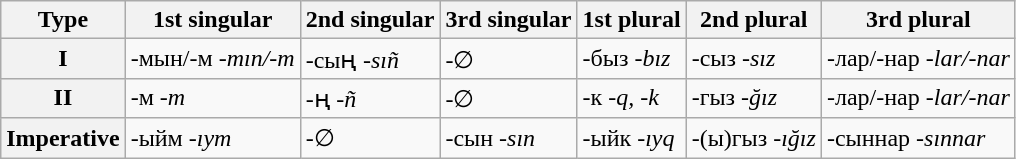<table class=wikitable>
<tr>
<th>Type</th>
<th>1st singular</th>
<th>2nd singular</th>
<th>3rd singular</th>
<th>1st plural</th>
<th>2nd plural</th>
<th>3rd plural</th>
</tr>
<tr>
<th>I</th>
<td>-мын/-м <em>-mın/-m</em></td>
<td>-сың <em>-sıñ</em></td>
<td>-∅</td>
<td>-быз <em>-bız</em></td>
<td>-сыз <em>-sız</em></td>
<td>-лар/-нар <em>-lar/-nar</em></td>
</tr>
<tr>
<th>II</th>
<td>-м <em>-m</em></td>
<td>-ң <em>-ñ</em></td>
<td>-∅</td>
<td>-к <em>-q, -k</em></td>
<td>-гыз <em>-ğız</em></td>
<td>-лар/-нар <em>-lar/-nar</em></td>
</tr>
<tr>
<th>Imperative</th>
<td>-ыйм <em>-ıym</em></td>
<td>-∅</td>
<td>-сын <em>-sın</em></td>
<td>-ыйк <em>-ıyq</em></td>
<td>-(ы)гыз <em>-ığız</em></td>
<td>-сыннар <em>-sınnar</em></td>
</tr>
</table>
